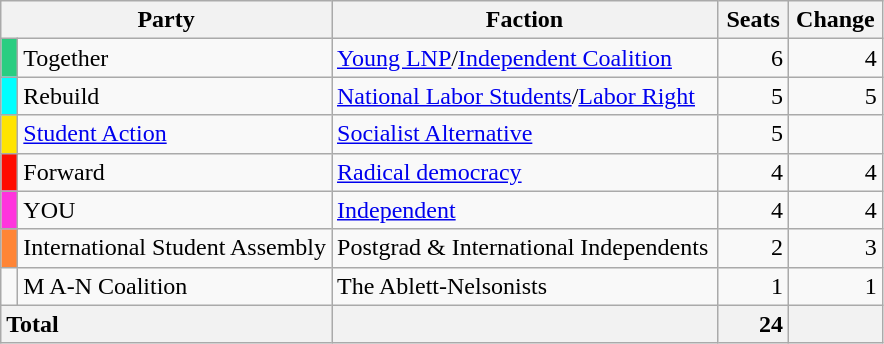<table class="wikitable" style="text-align:right; margin-bottom:0">
<tr>
<th style="width:10px;" colspan=3>Party</th>
<th style="width:250px;">Faction</th>
<th style="width:40px;">Seats</th>
<th style="width:40px;">Change</th>
</tr>
<tr>
<td style="background:#2ACD81"> </td>
<td style="text-align:left;" colspan="2">Together</td>
<td style="text-align:left; width:70px;"><a href='#'>Young LNP</a>/<a href='#'>Independent Coalition</a></td>
<td style="width:40px;">6</td>
<td style="width:55px;"> 4</td>
</tr>
<tr>
<td style="background:#00FFFF"> </td>
<td style="text-align:left;" colspan="2">Rebuild</td>
<td style="text-align:left; width:70px;"><a href='#'>National Labor Students</a>/<a href='#'>Labor Right</a></td>
<td style="width:40px;">5</td>
<td style="width:55px;"> 5</td>
</tr>
<tr>
<td style="background:#FFE400"> </td>
<td style="text-align:left;" colspan="2"><a href='#'>Student Action</a></td>
<td style="text-align:left; width:70px;"><a href='#'>Socialist Alternative</a></td>
<td style="width:40px;">5</td>
<td style="width:55px;"></td>
</tr>
<tr>
<td style="background:#FF0C00"> </td>
<td style="text-align:left;" colspan="2">Forward</td>
<td style="text-align:left; width:70px;"><a href='#'>Radical democracy</a></td>
<td style="width:40px;">4</td>
<td style="width:55px;"> 4</td>
</tr>
<tr>
<td style="background:#FF33DD"> </td>
<td style="text-align:left;" colspan="2">YOU</td>
<td style="text-align:left; width:70px;"><a href='#'>Independent</a></td>
<td style="width:40px;">4</td>
<td style="width:55px;"> 4</td>
</tr>
<tr>
<td style="background:#FF8536"> </td>
<td style="text-align:left;" colspan="2">International Student Assembly</td>
<td style="text-align:left; width:70px;">Postgrad & International Independents</td>
<td style="width:40px;">2</td>
<td style="width:55px;"> 3</td>
</tr>
<tr>
<td> </td>
<td style="text-align:left;" colspan="2">M A-N Coalition</td>
<td style="text-align:left; width:70px;">The Ablett-Nelsonists</td>
<td style="width:40px;">1</td>
<td style="width:55px;"> 1</td>
</tr>
<tr>
<th colspan="3" style="text-align:left;">Total</th>
<th style="text-align:right;"></th>
<th style="text-align:right;">24</th>
<th style=text-align:right;></th>
</tr>
</table>
